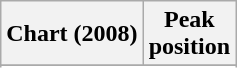<table class="wikitable sortable plainrowheaders" style="text-align:center">
<tr>
<th scope="col">Chart (2008)</th>
<th scope="col">Peak<br>position</th>
</tr>
<tr>
</tr>
<tr>
</tr>
<tr>
</tr>
</table>
